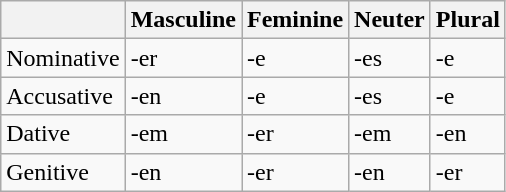<table class="wikitable">
<tr>
<th></th>
<th>Masculine</th>
<th>Feminine</th>
<th>Neuter</th>
<th>Plural</th>
</tr>
<tr>
<td>Nominative</td>
<td>-er</td>
<td>-e</td>
<td>-es</td>
<td>-e</td>
</tr>
<tr>
<td>Accusative</td>
<td>-en</td>
<td>-e</td>
<td>-es</td>
<td>-e</td>
</tr>
<tr>
<td>Dative</td>
<td>-em</td>
<td>-er</td>
<td>-em</td>
<td>-en</td>
</tr>
<tr>
<td>Genitive</td>
<td>-en</td>
<td>-er</td>
<td>-en</td>
<td>-er</td>
</tr>
</table>
